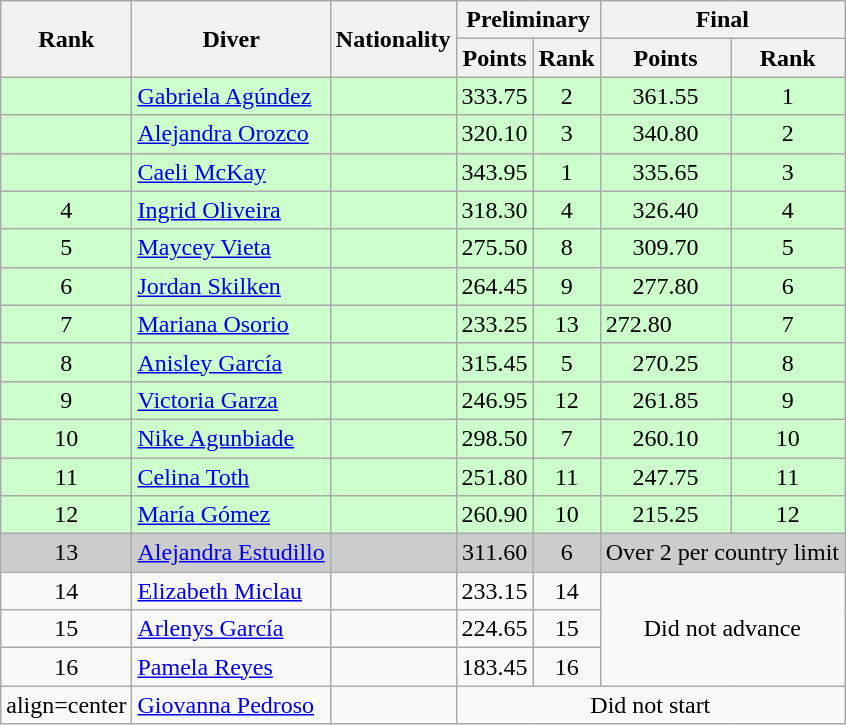<table class="wikitable sortable" style="font-size:100%">
<tr>
<th rowspan="2">Rank</th>
<th rowspan="2">Diver</th>
<th rowspan="2">Nationality</th>
<th colspan="2">Preliminary</th>
<th colspan="2">Final</th>
</tr>
<tr>
<th>Points</th>
<th>Rank</th>
<th>Points</th>
<th>Rank</th>
</tr>
<tr bgcolor=ccffcc>
<td align=center></td>
<td><a href='#'>Gabriela Agúndez</a></td>
<td></td>
<td align=center>333.75</td>
<td align=center>2</td>
<td align=center>361.55</td>
<td align=center>1</td>
</tr>
<tr bgcolor=ccffcc>
<td align=center></td>
<td><a href='#'>Alejandra Orozco</a></td>
<td></td>
<td align=center>320.10</td>
<td align=center>3</td>
<td align=center>340.80</td>
<td align=center>2</td>
</tr>
<tr bgcolor=ccffcc>
<td align=center></td>
<td><a href='#'>Caeli McKay</a></td>
<td></td>
<td align=center>343.95</td>
<td align=center>1</td>
<td align=center>335.65</td>
<td align=center>3</td>
</tr>
<tr bgcolor=ccffcc>
<td align=center>4</td>
<td><a href='#'>Ingrid Oliveira</a></td>
<td></td>
<td align=center>318.30</td>
<td align=center>4</td>
<td align=center>326.40</td>
<td align=center>4</td>
</tr>
<tr bgcolor=ccffcc>
<td align=center>5</td>
<td><a href='#'>Maycey Vieta</a></td>
<td></td>
<td align=center>275.50</td>
<td align=center>8</td>
<td align=center>309.70</td>
<td align=center>5</td>
</tr>
<tr bgcolor=ccffcc>
<td align=center>6</td>
<td><a href='#'>Jordan Skilken</a></td>
<td></td>
<td align=center>264.45</td>
<td align=center>9</td>
<td align=center>277.80</td>
<td align=center>6</td>
</tr>
<tr bgcolor=ccffcc>
<td align=center>7</td>
<td><a href='#'>Mariana Osorio</a></td>
<td></td>
<td align=center>233.25</td>
<td align=center>13</td>
<td>272.80</td>
<td align="center">7</td>
</tr>
<tr bgcolor=ccffcc>
<td align=center>8</td>
<td><a href='#'>Anisley García</a></td>
<td></td>
<td align=center>315.45</td>
<td align=center>5</td>
<td align=center>270.25</td>
<td align=center>8</td>
</tr>
<tr bgcolor=ccffcc>
<td align=center>9</td>
<td><a href='#'>Victoria Garza</a></td>
<td></td>
<td align=center>246.95</td>
<td align=center>12</td>
<td align=center>261.85</td>
<td align=center>9</td>
</tr>
<tr bgcolor=ccffcc>
<td align=center>10</td>
<td><a href='#'>Nike Agunbiade</a></td>
<td></td>
<td align=center>298.50</td>
<td align=center>7</td>
<td align=center>260.10</td>
<td align=center>10</td>
</tr>
<tr bgcolor=ccffcc>
<td align=center>11</td>
<td><a href='#'>Celina Toth</a></td>
<td></td>
<td align=center>251.80</td>
<td align=center>11</td>
<td align=center>247.75</td>
<td align=center>11</td>
</tr>
<tr bgcolor=ccffcc>
<td align=center>12</td>
<td><a href='#'>María Gómez</a></td>
<td></td>
<td align=center>260.90</td>
<td align=center>10</td>
<td align=center>215.25</td>
<td align=center>12</td>
</tr>
<tr bgcolor=cccccc>
<td align=center>13</td>
<td><a href='#'>Alejandra Estudillo</a></td>
<td></td>
<td align=center>311.60</td>
<td align=center>6</td>
<td align=center colspan=2>Over 2 per country limit</td>
</tr>
<tr>
<td align=center>14</td>
<td><a href='#'>Elizabeth Miclau</a></td>
<td></td>
<td align=center>233.15</td>
<td align=center>14</td>
<td align=center colspan=2 rowspan=3>Did not advance</td>
</tr>
<tr>
<td align=center>15</td>
<td><a href='#'>Arlenys García</a></td>
<td></td>
<td align=center>224.65</td>
<td align=center>15</td>
</tr>
<tr>
<td align=center>16</td>
<td><a href='#'>Pamela Reyes</a></td>
<td></td>
<td align=center>183.45</td>
<td align=center>16</td>
</tr>
<tr>
<td>align=center </td>
<td><a href='#'>Giovanna Pedroso</a></td>
<td></td>
<td align=center colspan=4>Did not start</td>
</tr>
</table>
